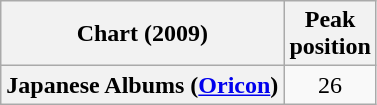<table class="wikitable plainrowheaders" style="text-align:center">
<tr>
<th scope="col">Chart (2009)</th>
<th scope="col">Peak<br> position</th>
</tr>
<tr>
<th scope="row">Japanese Albums (<a href='#'>Oricon</a>)</th>
<td>26</td>
</tr>
</table>
